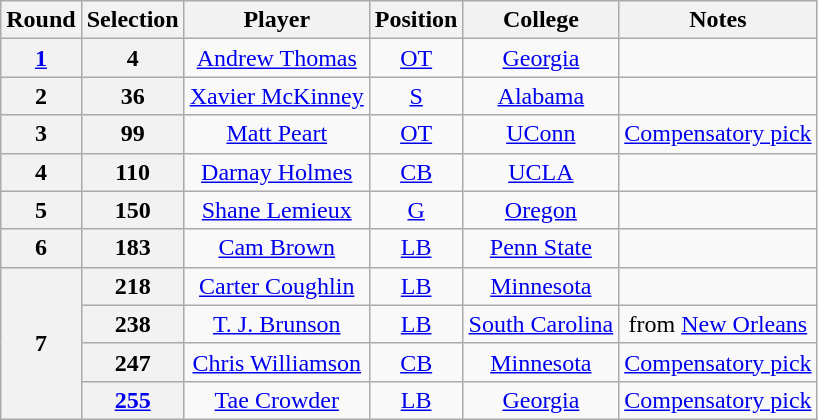<table class="wikitable" style="text-align:center">
<tr>
<th>Round</th>
<th>Selection</th>
<th>Player</th>
<th>Position</th>
<th>College</th>
<th>Notes</th>
</tr>
<tr>
<th><a href='#'>1</a></th>
<th>4</th>
<td><a href='#'>Andrew Thomas</a></td>
<td><a href='#'>OT</a></td>
<td><a href='#'>Georgia</a></td>
<td></td>
</tr>
<tr>
<th>2</th>
<th>36</th>
<td><a href='#'>Xavier McKinney</a></td>
<td><a href='#'>S</a></td>
<td><a href='#'>Alabama</a></td>
<td></td>
</tr>
<tr>
<th>3</th>
<th>99</th>
<td><a href='#'>Matt Peart</a></td>
<td><a href='#'>OT</a></td>
<td><a href='#'>UConn</a></td>
<td><a href='#'>Compensatory pick</a></td>
</tr>
<tr>
<th>4</th>
<th>110</th>
<td><a href='#'>Darnay Holmes</a></td>
<td><a href='#'>CB</a></td>
<td><a href='#'>UCLA</a></td>
<td></td>
</tr>
<tr>
<th>5</th>
<th>150</th>
<td><a href='#'>Shane Lemieux</a></td>
<td><a href='#'>G</a></td>
<td><a href='#'>Oregon</a></td>
<td></td>
</tr>
<tr>
<th>6</th>
<th>183</th>
<td><a href='#'>Cam Brown</a></td>
<td><a href='#'>LB</a></td>
<td><a href='#'>Penn State</a></td>
<td></td>
</tr>
<tr>
<th rowspan=4>7</th>
<th>218</th>
<td><a href='#'>Carter Coughlin</a></td>
<td><a href='#'>LB</a></td>
<td><a href='#'>Minnesota</a></td>
<td></td>
</tr>
<tr>
<th>238</th>
<td><a href='#'>T. J. Brunson</a></td>
<td><a href='#'>LB</a></td>
<td><a href='#'>South Carolina</a></td>
<td>from <a href='#'>New Orleans</a></td>
</tr>
<tr>
<th>247</th>
<td><a href='#'>Chris Williamson</a></td>
<td><a href='#'>CB</a></td>
<td><a href='#'>Minnesota</a></td>
<td><a href='#'>Compensatory pick</a></td>
</tr>
<tr>
<th><a href='#'>255</a></th>
<td><a href='#'>Tae Crowder</a></td>
<td><a href='#'>LB</a></td>
<td><a href='#'>Georgia</a></td>
<td><a href='#'>Compensatory pick</a></td>
</tr>
</table>
